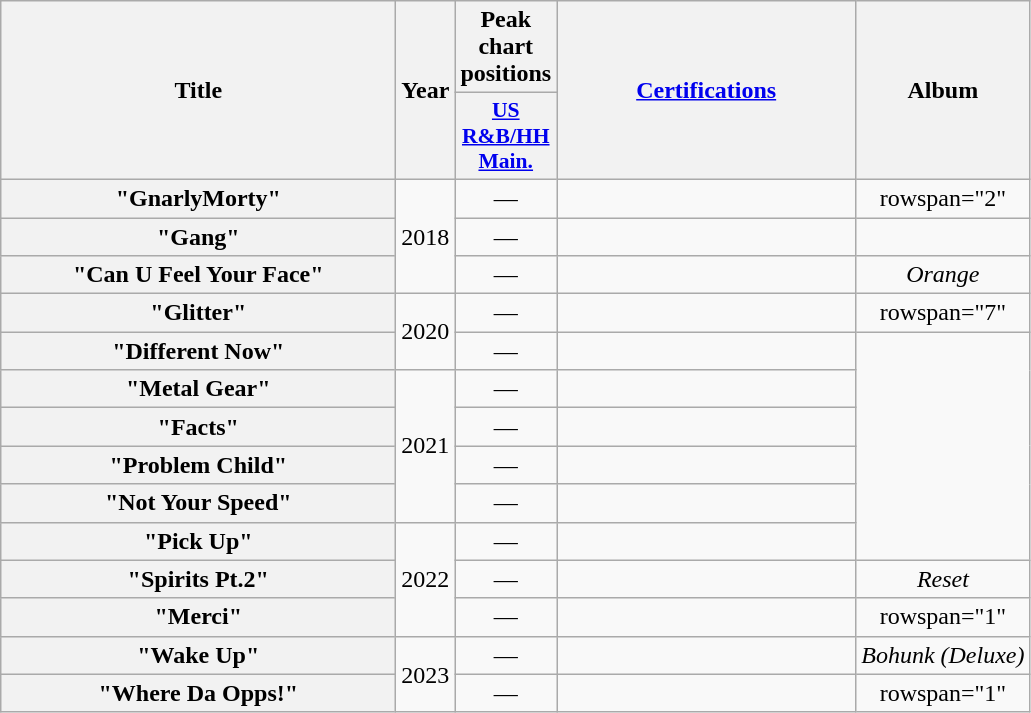<table class="wikitable plainrowheaders" style="text-align:center;">
<tr>
<th scope="col" rowspan="2" style="width:16em;">Title</th>
<th scope="col" rowspan="2">Year</th>
<th colspan="1">Peak chart positions</th>
<th scope="col" rowspan="2" style="width:12em;"><a href='#'>Certifications</a></th>
<th scope="col" rowspan="2">Album</th>
</tr>
<tr>
<th scope="col" style="width:3em;font-size:90%;"><a href='#'>US<br>R&B/HH<br>Main.</a><br></th>
</tr>
<tr>
<th Scope="row">"GnarlyMorty"<br></th>
<td rowspan="3">2018</td>
<td>—</td>
<td></td>
<td>rowspan="2" </td>
</tr>
<tr>
<th scope="row">"Gang"<br></th>
<td>—</td>
<td></td>
</tr>
<tr>
<th scope="row">"Can U Feel Your Face"<br></th>
<td>—</td>
<td></td>
<td><em>Orange</em></td>
</tr>
<tr>
<th scope="row">"Glitter"<br></th>
<td rowspan="2">2020</td>
<td>—</td>
<td></td>
<td>rowspan="7" </td>
</tr>
<tr>
<th scope="row">"Different Now"<br></th>
<td>—</td>
<td></td>
</tr>
<tr>
<th scope="row">"Metal Gear"<br></th>
<td rowspan="4">2021</td>
<td>—</td>
<td></td>
</tr>
<tr>
<th scope="row">"Facts"<br></th>
<td>—</td>
<td></td>
</tr>
<tr>
<th scope="row">"Problem Child"<br></th>
<td>—</td>
<td></td>
</tr>
<tr>
<th scope="row">"Not Your Speed"<br></th>
<td>—</td>
<td></td>
</tr>
<tr>
<th scope="row">"Pick Up"<br></th>
<td rowspan="3">2022</td>
<td>—</td>
<td></td>
</tr>
<tr>
<th scope="row">"Spirits Pt.2"<br></th>
<td>—</td>
<td></td>
<td><em>Reset</em></td>
</tr>
<tr>
<th scope="row">"Merci"<br></th>
<td>—</td>
<td></td>
<td>rowspan="1" </td>
</tr>
<tr>
<th scope="row">"Wake Up"<br></th>
<td rowspan="2">2023</td>
<td>—</td>
<td></td>
<td><em>Bohunk (Deluxe)</em></td>
</tr>
<tr>
<th scope="row">"Where Da Opps!"<br></th>
<td>—</td>
<td></td>
<td>rowspan="1" </td>
</tr>
</table>
